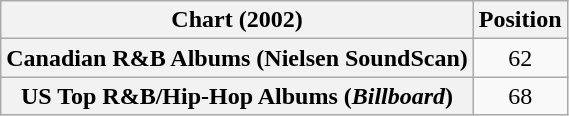<table class="wikitable sortable plainrowheaders">
<tr>
<th>Chart (2002)</th>
<th>Position</th>
</tr>
<tr>
<th scope="row">Canadian R&B Albums (Nielsen SoundScan)</th>
<td style="text-align:center;">62</td>
</tr>
<tr>
<th scope="row">US Top R&B/Hip-Hop Albums (<em>Billboard</em>)</th>
<td style="text-align:center;">68</td>
</tr>
</table>
